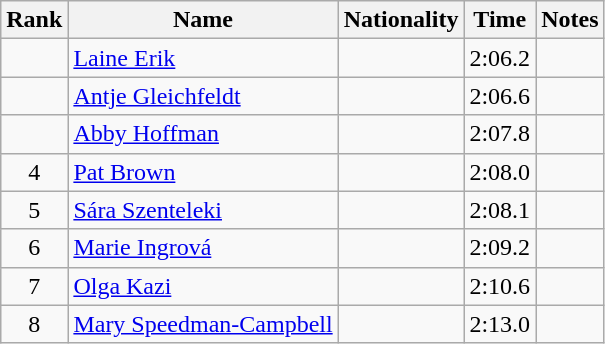<table class="wikitable sortable" style="text-align:center">
<tr>
<th>Rank</th>
<th>Name</th>
<th>Nationality</th>
<th>Time</th>
<th>Notes</th>
</tr>
<tr>
<td></td>
<td align=left><a href='#'>Laine Erik</a></td>
<td align=left></td>
<td>2:06.2</td>
<td></td>
</tr>
<tr>
<td></td>
<td align=left><a href='#'>Antje Gleichfeldt</a></td>
<td align=left></td>
<td>2:06.6</td>
<td></td>
</tr>
<tr>
<td></td>
<td align=left><a href='#'>Abby Hoffman</a></td>
<td align=left></td>
<td>2:07.8</td>
<td></td>
</tr>
<tr>
<td>4</td>
<td align=left><a href='#'>Pat Brown</a></td>
<td align=left></td>
<td>2:08.0</td>
<td></td>
</tr>
<tr>
<td>5</td>
<td align=left><a href='#'>Sára Szenteleki</a></td>
<td align=left></td>
<td>2:08.1</td>
<td></td>
</tr>
<tr>
<td>6</td>
<td align=left><a href='#'>Marie Ingrová</a></td>
<td align=left></td>
<td>2:09.2</td>
<td></td>
</tr>
<tr>
<td>7</td>
<td align=left><a href='#'>Olga Kazi</a></td>
<td align=left></td>
<td>2:10.6</td>
<td></td>
</tr>
<tr>
<td>8</td>
<td align=left><a href='#'>Mary Speedman-Campbell</a></td>
<td align=left></td>
<td>2:13.0</td>
<td></td>
</tr>
</table>
